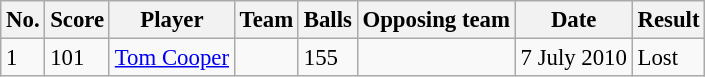<table class="wikitable sortable" style="font-size:95%">
<tr>
<th>No.</th>
<th>Score</th>
<th>Player</th>
<th>Team</th>
<th>Balls</th>
<th>Opposing team</th>
<th>Date</th>
<th>Result</th>
</tr>
<tr>
<td>1</td>
<td>101</td>
<td><a href='#'>Tom Cooper</a></td>
<td></td>
<td>155</td>
<td></td>
<td>7 July 2010</td>
<td>Lost</td>
</tr>
</table>
